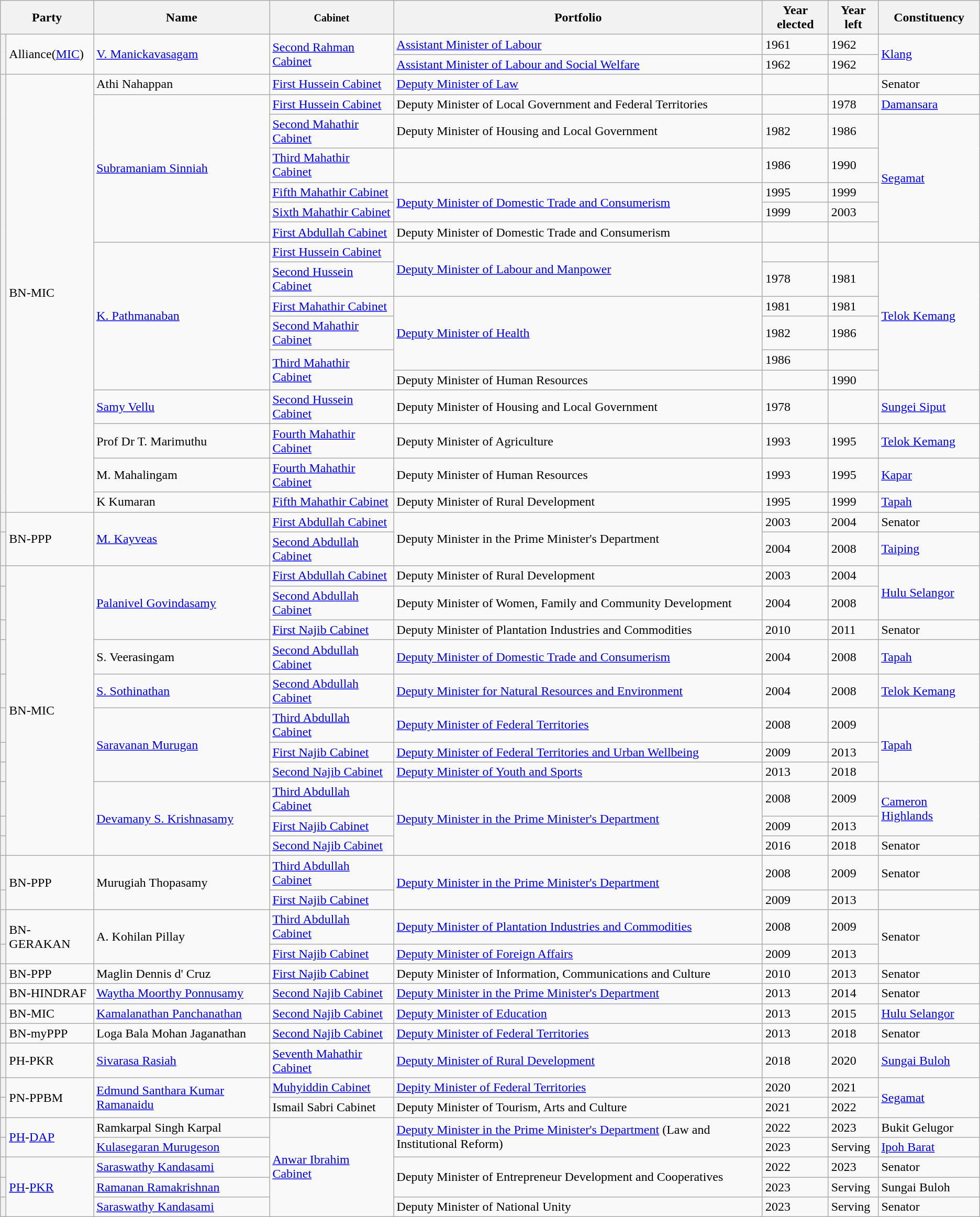<table class="wikitable sortable">
<tr>
<th colspan="2">Party</th>
<th>Name</th>
<th><small>Cabinet</small></th>
<th>Portfolio</th>
<th>Year elected</th>
<th>Year left</th>
<th>Constituency</th>
</tr>
<tr>
<th rowspan="2"></th>
<td rowspan="2">Alliance(<a href='#'>MIC</a>)</td>
<td rowspan="2"><a href='#'>V. Manickavasagam</a></td>
<td rowspan="2"><a href='#'>Second Rahman Cabinet</a></td>
<td><a href='#'>Assistant Minister of Labour</a></td>
<td>1961</td>
<td>1962</td>
<td rowspan="2"><a href='#'>Klang</a></td>
</tr>
<tr>
<td><a href='#'>Assistant Minister of Labour and Social Welfare</a></td>
<td>1962</td>
<td>1962</td>
</tr>
<tr>
<th rowspan="17"></th>
<td rowspan="17">BN-MIC</td>
<td>Athi Nahappan</td>
<td><a href='#'>First Hussein Cabinet</a></td>
<td><a href='#'>Deputy Minister of Law</a></td>
<td></td>
<td></td>
<td>Senator</td>
</tr>
<tr>
<td rowspan="6"><a href='#'>Subramaniam Sinniah</a></td>
<td><a href='#'>First Hussein Cabinet</a></td>
<td>Deputy Minister of Local Government and Federal Territories</td>
<td></td>
<td>1978</td>
<td><a href='#'>Damansara</a></td>
</tr>
<tr>
<td><a href='#'>Second Mahathir Cabinet</a></td>
<td>Deputy Minister of Housing and Local Government</td>
<td>1982</td>
<td>1986</td>
<td rowspan="5"><a href='#'>Segamat</a></td>
</tr>
<tr>
<td><a href='#'>Third Mahathir Cabinet</a></td>
<td></td>
<td>1986</td>
<td>1990</td>
</tr>
<tr>
<td><a href='#'>Fifth Mahathir Cabinet</a></td>
<td rowspan="2"><a href='#'>Deputy Minister of Domestic Trade and Consumerism</a></td>
<td>1995</td>
<td>1999</td>
</tr>
<tr>
<td><a href='#'>Sixth Mahathir Cabinet</a></td>
<td>1999</td>
<td>2003</td>
</tr>
<tr>
<td><a href='#'>First Abdullah Cabinet</a></td>
<td>Deputy Minister of Domestic Trade and Consumerism</td>
<td></td>
<td></td>
</tr>
<tr>
<td rowspan="6"><a href='#'>K. Pathmanaban</a></td>
<td><a href='#'>First Hussein Cabinet</a></td>
<td rowspan="2"><a href='#'>Deputy Minister of Labour and Manpower</a></td>
<td></td>
<td></td>
<td rowspan="6"><a href='#'>Telok Kemang</a></td>
</tr>
<tr>
<td><a href='#'>Second Hussein Cabinet</a></td>
<td>1978</td>
<td>1981</td>
</tr>
<tr>
<td><a href='#'>First Mahathir Cabinet</a></td>
<td rowspan="3"><a href='#'>Deputy Minister of Health</a></td>
<td>1981</td>
<td>1981</td>
</tr>
<tr>
<td><a href='#'>Second Mahathir Cabinet</a></td>
<td>1982</td>
<td>1986</td>
</tr>
<tr>
<td rowspan="2"><a href='#'>Third Mahathir Cabinet</a></td>
<td>1986</td>
<td></td>
</tr>
<tr>
<td>Deputy Minister of Human Resources</td>
<td></td>
<td>1990</td>
</tr>
<tr>
<td><a href='#'>Samy Vellu</a></td>
<td><a href='#'>Second Hussein Cabinet</a></td>
<td>Deputy Minister of Housing and Local Government</td>
<td>1978</td>
<td></td>
<td><a href='#'>Sungei Siput</a></td>
</tr>
<tr>
<td>Prof Dr T. Marimuthu</td>
<td><a href='#'>Fourth Mahathir Cabinet</a></td>
<td>Deputy Minister of Agriculture</td>
<td>1993</td>
<td>1995</td>
<td><a href='#'>Telok Kemang</a></td>
</tr>
<tr>
<td>M. Mahalingam</td>
<td><a href='#'>Fourth Mahathir Cabinet</a></td>
<td>Deputy Minister of Human Resources</td>
<td>1993</td>
<td>1995</td>
<td><a href='#'>Kapar</a></td>
</tr>
<tr>
<td>K Kumaran</td>
<td><a href='#'>Fifth Mahathir Cabinet</a></td>
<td>Deputy Minister of Rural Development</td>
<td>1995</td>
<td>1999</td>
<td><a href='#'>Tapah</a></td>
</tr>
<tr>
<th></th>
<td rowspan="2">BN-PPP</td>
<td rowspan="2"><a href='#'>M. Kayveas</a></td>
<td><a href='#'>First Abdullah Cabinet</a></td>
<td rowspan="2">Deputy Minister in the Prime Minister's Department</td>
<td>2003</td>
<td>2004</td>
<td>Senator</td>
</tr>
<tr>
<th></th>
<td><a href='#'>Second Abdullah Cabinet</a></td>
<td>2004</td>
<td>2008</td>
<td><a href='#'>Taiping</a></td>
</tr>
<tr>
<th></th>
<td rowspan="11">BN-MIC</td>
<td rowspan="3"><a href='#'>Palanivel Govindasamy</a></td>
<td><a href='#'>First Abdullah Cabinet</a></td>
<td>Deputy Minister of Rural Development</td>
<td>2003</td>
<td>2004</td>
<td rowspan="2"><a href='#'>Hulu Selangor</a></td>
</tr>
<tr>
<th></th>
<td><a href='#'>Second Abdullah Cabinet</a></td>
<td>Deputy Minister of Women, Family and Community Development</td>
<td>2004</td>
<td>2008</td>
</tr>
<tr>
<th></th>
<td><a href='#'>First Najib Cabinet</a></td>
<td>Deputy Minister of Plantation Industries and Commodities</td>
<td>2010</td>
<td>2011</td>
<td>Senator</td>
</tr>
<tr>
<th></th>
<td>S. Veerasingam</td>
<td><a href='#'>Second Abdullah Cabinet</a></td>
<td><a href='#'>Deputy Minister of Domestic Trade and Consumerism</a></td>
<td>2004</td>
<td>2008</td>
<td><a href='#'>Tapah</a></td>
</tr>
<tr>
<th></th>
<td><a href='#'>S. Sothinathan</a></td>
<td><a href='#'>Second Abdullah Cabinet</a></td>
<td><a href='#'>Deputy Minister for Natural Resources and Environment</a></td>
<td>2004</td>
<td>2008</td>
<td><a href='#'>Telok Kemang</a></td>
</tr>
<tr>
<th></th>
<td rowspan="3"><a href='#'>Saravanan Murugan</a></td>
<td><a href='#'>Third Abdullah Cabinet</a></td>
<td><a href='#'>Deputy Minister of Federal Territories</a></td>
<td>2008</td>
<td>2009</td>
<td rowspan="3"><a href='#'>Tapah</a></td>
</tr>
<tr>
<th></th>
<td><a href='#'>First Najib Cabinet</a></td>
<td><a href='#'>Deputy Minister of Federal Territories and Urban Wellbeing</a></td>
<td>2009</td>
<td>2013</td>
</tr>
<tr>
<th></th>
<td><a href='#'>Second Najib Cabinet</a></td>
<td><a href='#'>Deputy Minister of Youth and Sports</a></td>
<td>2013</td>
<td>2018</td>
</tr>
<tr>
<th></th>
<td rowspan="3"><a href='#'>Devamany S. Krishnasamy</a></td>
<td><a href='#'>Third Abdullah Cabinet</a></td>
<td rowspan="3"><a href='#'>Deputy Minister in the Prime Minister's Department</a></td>
<td>2008</td>
<td>2009</td>
<td rowspan="2"><a href='#'>Cameron Highlands</a></td>
</tr>
<tr>
<th></th>
<td><a href='#'>First Najib Cabinet</a></td>
<td>2009</td>
<td>2013</td>
</tr>
<tr>
<th></th>
<td><a href='#'>Second Najib Cabinet</a></td>
<td>2016</td>
<td>2018</td>
<td>Senator</td>
</tr>
<tr>
<th></th>
<td rowspan="2">BN-PPP</td>
<td rowspan="2">Murugiah Thopasamy</td>
<td><a href='#'>Third Abdullah Cabinet</a></td>
<td rowspan="2"><a href='#'>Deputy Minister in the Prime Minister's Department</a></td>
<td>2008</td>
<td>2009</td>
<td>Senator</td>
</tr>
<tr>
<th></th>
<td><a href='#'>First Najib Cabinet</a></td>
<td>2009</td>
<td>2013</td>
<td></td>
</tr>
<tr>
<th></th>
<td rowspan="2">BN-GERAKAN</td>
<td rowspan="2">A. Kohilan Pillay</td>
<td><a href='#'>Third Abdullah Cabinet</a></td>
<td><a href='#'>Deputy Minister of Plantation Industries and Commodities</a></td>
<td>2008</td>
<td>2009</td>
<td rowspan="2">Senator</td>
</tr>
<tr>
<th></th>
<td><a href='#'>First Najib Cabinet</a></td>
<td><a href='#'>Deputy Minister of Foreign Affairs</a></td>
<td>2009</td>
<td>2013</td>
</tr>
<tr>
<th></th>
<td>BN-PPP</td>
<td>Maglin Dennis d' Cruz</td>
<td><a href='#'>First Najib Cabinet</a></td>
<td>Deputy Minister of Information, Communications and Culture</td>
<td>2010</td>
<td>2013</td>
<td>Senator</td>
</tr>
<tr>
<th></th>
<td>BN-HINDRAF</td>
<td><a href='#'>Waytha Moorthy Ponnusamy</a></td>
<td><a href='#'>Second Najib Cabinet</a></td>
<td><a href='#'>Deputy Minister in the Prime Minister's Department</a></td>
<td>2013</td>
<td>2014</td>
<td>Senator</td>
</tr>
<tr>
<th></th>
<td>BN-MIC</td>
<td><a href='#'>Kamalanathan Panchanathan</a></td>
<td><a href='#'>Second Najib Cabinet</a></td>
<td><a href='#'>Deputy Minister of Education</a></td>
<td>2013</td>
<td>2015</td>
<td><a href='#'>Hulu Selangor</a></td>
</tr>
<tr>
<th></th>
<td>BN-myPPP</td>
<td>Loga Bala Mohan Jaganathan</td>
<td><a href='#'>Second Najib Cabinet</a></td>
<td><a href='#'>Deputy Minister of Federal Territories</a></td>
<td>2013</td>
<td>2018</td>
<td>Senator</td>
</tr>
<tr>
<th></th>
<td>PH-PKR</td>
<td><a href='#'>Sivarasa Rasiah</a></td>
<td><a href='#'>Seventh Mahathir Cabinet</a></td>
<td><a href='#'>Deputy Minister of Rural Development</a></td>
<td>2018</td>
<td>2020</td>
<td><a href='#'>Sungai Buloh</a></td>
</tr>
<tr>
<th></th>
<td rowspan="2">PN-PPBM</td>
<td rowspan="2"><a href='#'>Edmund Santhara Kumar Ramanaidu</a></td>
<td><a href='#'>Muhyiddin Cabinet</a></td>
<td><a href='#'>Depity Minister of Federal Territories</a></td>
<td>2020</td>
<td>2021</td>
<td rowspan="2"><a href='#'>Segamat</a></td>
</tr>
<tr>
<th></th>
<td>Ismail Sabri Cabinet</td>
<td>Deputy Minister of Tourism, Arts and Culture</td>
<td>2021</td>
<td>2022</td>
</tr>
<tr>
<th></th>
<td rowspan="2"><a href='#'>PH</a>-<a href='#'>DAP</a></td>
<td>Ramkarpal Singh Karpal</td>
<td rowspan="5"><a href='#'>Anwar Ibrahim Cabinet</a></td>
<td rowspan="2"><a href='#'>Deputy Minister in the Prime Minister's Department</a>  (Law and Institutional Reform)</td>
<td>2022</td>
<td>2023</td>
<td>Bukit Gelugor</td>
</tr>
<tr>
<th></th>
<td><a href='#'>Kulasegaran Murugeson</a></td>
<td>2023</td>
<td>Serving</td>
<td><a href='#'>Ipoh Barat</a></td>
</tr>
<tr>
<th></th>
<td rowspan="3"><a href='#'>PH</a>-<a href='#'>PKR</a></td>
<td><a href='#'>Saraswathy Kandasami</a></td>
<td rowspan="2">Deputy Minister of Entrepreneur Development and Cooperatives</td>
<td>2022</td>
<td>2023</td>
<td>Senator</td>
</tr>
<tr>
<th></th>
<td><a href='#'>Ramanan Ramakrishnan</a></td>
<td>2023</td>
<td>Serving</td>
<td>Sungai Buloh</td>
</tr>
<tr>
<th></th>
<td><a href='#'>Saraswathy Kandasami</a></td>
<td>Deputy Minister of National Unity</td>
<td>2023</td>
<td>Serving</td>
<td>Senator</td>
</tr>
</table>
